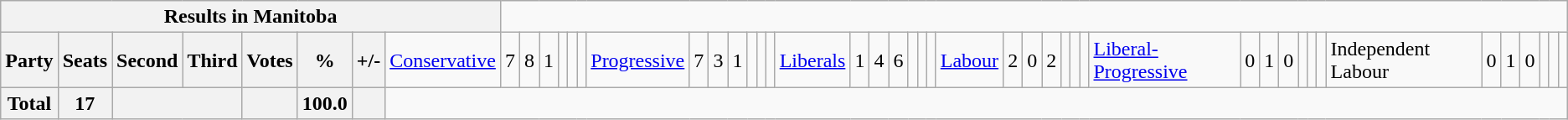<table class="wikitable">
<tr>
<th colspan=9>Results in Manitoba</th>
</tr>
<tr>
<th colspan=2>Party</th>
<th>Seats</th>
<th>Second</th>
<th>Third</th>
<th>Votes</th>
<th>%</th>
<th>+/-<br></th>
<td><a href='#'>Conservative</a></td>
<td align="right">7</td>
<td align="right">8</td>
<td align="right">1</td>
<td align="right"></td>
<td align="right"></td>
<td align="right"><br></td>
<td><a href='#'>Progressive</a></td>
<td align="right">7</td>
<td align="right">3</td>
<td align="right">1</td>
<td align="right"></td>
<td align="right"></td>
<td align="right"><br></td>
<td><a href='#'>Liberals</a></td>
<td align="right">1</td>
<td align="right">4</td>
<td align="right">6</td>
<td align="right"></td>
<td align="right"></td>
<td align="right"><br></td>
<td><a href='#'>Labour</a></td>
<td align="right">2</td>
<td align="right">0</td>
<td align="right">2</td>
<td align="right"></td>
<td align="right"></td>
<td align="right"><br></td>
<td><a href='#'>Liberal-Progressive</a></td>
<td align="right">0</td>
<td align="right">1</td>
<td align="right">0</td>
<td align="right"></td>
<td align="right"></td>
<td align="right"><br></td>
<td>Independent Labour</td>
<td align="right">0</td>
<td align="right">1</td>
<td align="right">0</td>
<td align="right"></td>
<td align="right"></td>
<td align="right"></td>
</tr>
<tr>
<th colspan="2">Total</th>
<th>17</th>
<th colspan="2"></th>
<th></th>
<th>100.0</th>
<th></th>
</tr>
</table>
